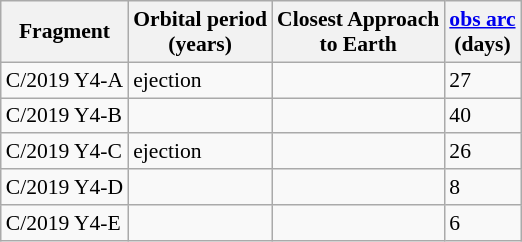<table class="wikitable sortable" style="font-size: 0.9em;">
<tr>
<th>Fragment</th>
<th>Orbital period<br>(years)</th>
<th>Closest Approach<br>to Earth</th>
<th><a href='#'>obs arc</a><br>(days)</th>
</tr>
<tr>
<td>C/2019 Y4-A</td>
<td>ejection</td>
<td></td>
<td>27</td>
</tr>
<tr>
<td>C/2019 Y4-B</td>
<td></td>
<td></td>
<td>40</td>
</tr>
<tr>
<td>C/2019 Y4-C</td>
<td>ejection</td>
<td></td>
<td>26</td>
</tr>
<tr>
<td>C/2019 Y4-D</td>
<td></td>
<td></td>
<td>8</td>
</tr>
<tr>
<td>C/2019 Y4-E</td>
<td></td>
<td></td>
<td>6</td>
</tr>
</table>
